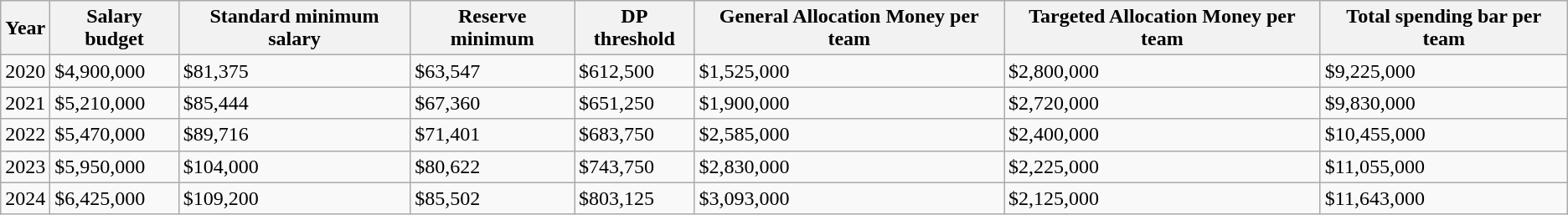<table class="wikitable">
<tr>
<th>Year</th>
<th>Salary budget</th>
<th>Standard minimum salary</th>
<th>Reserve minimum</th>
<th>DP threshold</th>
<th>General Allocation Money per team</th>
<th>Targeted Allocation Money per team</th>
<th>Total spending bar per team</th>
</tr>
<tr>
<td>2020</td>
<td>$4,900,000</td>
<td>$81,375</td>
<td>$63,547</td>
<td>$612,500</td>
<td>$1,525,000</td>
<td>$2,800,000</td>
<td>$9,225,000</td>
</tr>
<tr>
<td>2021</td>
<td>$5,210,000</td>
<td>$85,444</td>
<td>$67,360</td>
<td>$651,250</td>
<td>$1,900,000</td>
<td>$2,720,000</td>
<td>$9,830,000</td>
</tr>
<tr>
<td>2022</td>
<td>$5,470,000</td>
<td>$89,716</td>
<td>$71,401</td>
<td>$683,750</td>
<td>$2,585,000</td>
<td>$2,400,000</td>
<td>$10,455,000</td>
</tr>
<tr>
<td>2023</td>
<td>$5,950,000</td>
<td>$104,000</td>
<td>$80,622</td>
<td>$743,750</td>
<td>$2,830,000</td>
<td>$2,225,000</td>
<td>$11,055,000</td>
</tr>
<tr>
<td>2024</td>
<td>$6,425,000</td>
<td>$109,200</td>
<td>$85,502</td>
<td>$803,125</td>
<td>$3,093,000</td>
<td>$2,125,000</td>
<td>$11,643,000</td>
</tr>
</table>
